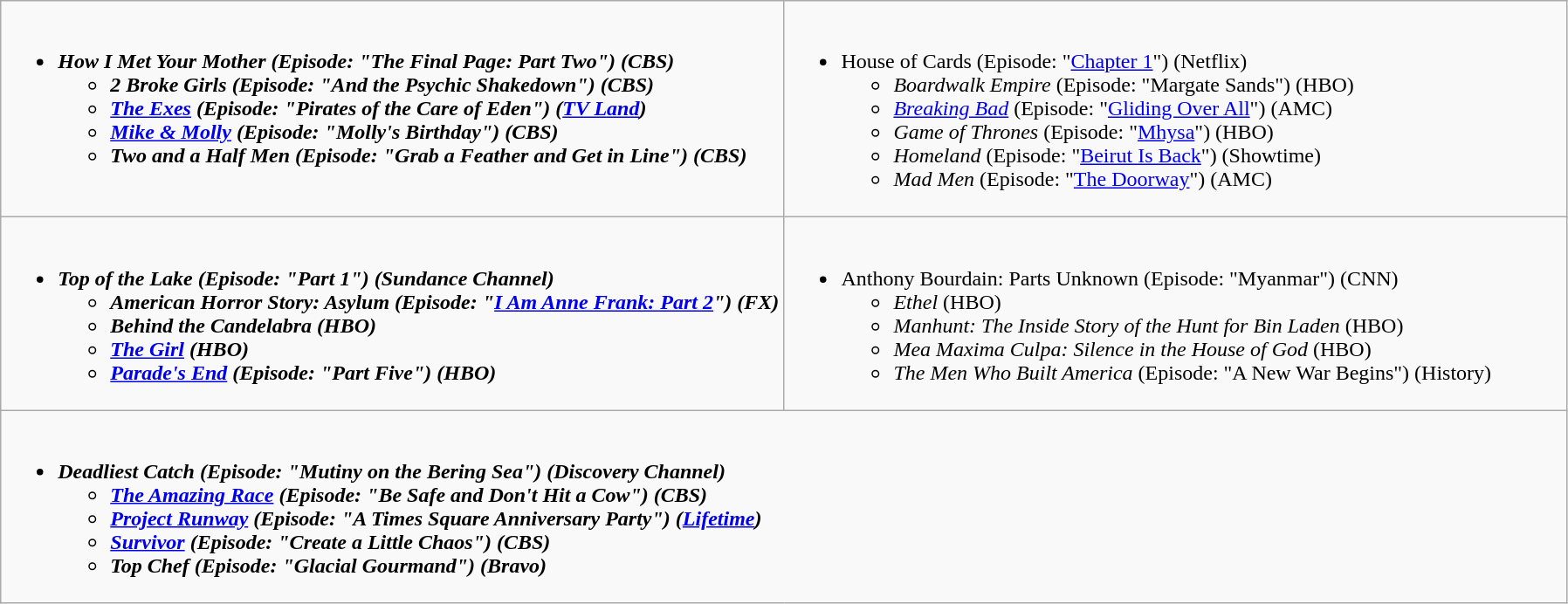<table class="wikitable">
<tr>
<td style="vertical-align:top;" width="50%"><br><ul><li><strong><em>How I Met Your Mother<em> (Episode: "The Final Page: Part Two") (CBS)<strong><ul><li></em>2 Broke Girls<em> (Episode: "And the Psychic Shakedown") (CBS)</li><li></em><a href='#'>The Exes</a><em> (Episode: "Pirates of the Care of Eden") (<a href='#'>TV Land</a>)</li><li></em><a href='#'>Mike & Molly</a><em> (Episode: "Molly's Birthday") (CBS)</li><li></em>Two and a Half Men<em> (Episode: "Grab a Feather and Get in Line") (CBS)</li></ul></li></ul></td>
<td style="vertical-align:top;" width="50%"><br><ul><li></em></strong>House of Cards</em> (Episode: "<a href='#'>Chapter 1</a>") (Netflix)</strong><ul><li><em>Boardwalk Empire</em> (Episode: "Margate Sands") (HBO)</li><li><em><a href='#'>Breaking Bad</a></em> (Episode: "<a href='#'>Gliding Over All</a>") (AMC)</li><li><em>Game of Thrones</em> (Episode: "<a href='#'>Mhysa</a>") (HBO)</li><li><em>Homeland</em> (Episode: "<a href='#'>Beirut Is Back</a>") (Showtime)</li><li><em>Mad Men</em> (Episode: "<a href='#'>The Doorway</a>") (AMC)</li></ul></li></ul></td>
</tr>
<tr>
<td style="vertical-align:top;" width="50%"><br><ul><li><strong><em>Top of the Lake<em> (Episode: "Part 1") (Sundance Channel)<strong><ul><li></em>American Horror Story: Asylum<em> (Episode: "<a href='#'>I Am Anne Frank: Part 2</a>") (FX)</li><li></em>Behind the Candelabra<em> (HBO)</li><li></em><a href='#'>The Girl</a><em> (HBO)</li><li></em><a href='#'>Parade's End</a><em> (Episode: "Part Five") (HBO)</li></ul></li></ul></td>
<td style="vertical-align:top;" width="50%"><br><ul><li></em></strong>Anthony Bourdain: Parts Unknown</em> (Episode: "Myanmar") (CNN)</strong><ul><li><em>Ethel</em> (HBO)</li><li><em>Manhunt: The Inside Story of the Hunt for Bin Laden</em> (HBO)</li><li><em>Mea Maxima Culpa: Silence in the House of God</em> (HBO)</li><li><em>The Men Who Built America</em> (Episode: "A New War Begins") (History)</li></ul></li></ul></td>
</tr>
<tr>
<td style="vertical-align:top;" width="50%" colspan="2"><br><ul><li><strong><em>Deadliest Catch<em> (Episode: "Mutiny on the Bering Sea") (Discovery Channel)<strong><ul><li></em><a href='#'>The Amazing Race</a><em> (Episode: "Be Safe and Don't Hit a Cow") (CBS)</li><li></em><a href='#'>Project Runway</a><em> (Episode: "A Times Square Anniversary Party") (<a href='#'>Lifetime</a>)</li><li></em><a href='#'>Survivor</a><em> (Episode: "Create a Little Chaos") (CBS)</li><li></em>Top Chef<em> (Episode: "Glacial Gourmand") (Bravo)</li></ul></li></ul></td>
</tr>
</table>
